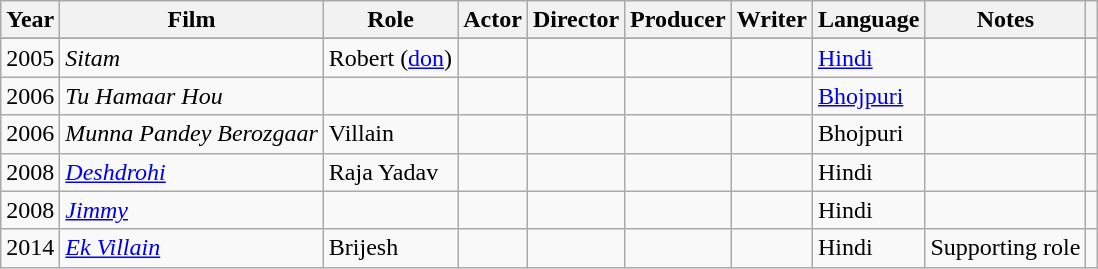<table class="wikitable sortable">
<tr>
<th>Year</th>
<th>Film</th>
<th>Role</th>
<th>Actor</th>
<th>Director</th>
<th>Producer</th>
<th>Writer</th>
<th>Language</th>
<th class="unsortable">Notes</th>
<th class="unsortable"></th>
</tr>
<tr>
</tr>
<tr>
<td>2005</td>
<td><em>Sitam</em></td>
<td>Robert (<a href='#'>don</a>)</td>
<td></td>
<td></td>
<td></td>
<td></td>
<td><a href='#'>Hindi</a></td>
<td></td>
<td></td>
</tr>
<tr>
<td>2006</td>
<td><em>Tu Hamaar Hou</em></td>
<td></td>
<td></td>
<td></td>
<td></td>
<td></td>
<td><a href='#'>Bhojpuri</a></td>
<td></td>
<td></td>
</tr>
<tr>
<td>2006</td>
<td><em>Munna Pandey Berozgaar</em></td>
<td>Villain</td>
<td></td>
<td></td>
<td></td>
<td></td>
<td>Bhojpuri</td>
<td></td>
<td></td>
</tr>
<tr>
<td>2008</td>
<td><em><a href='#'>Deshdrohi</a></em></td>
<td>Raja Yadav</td>
<td></td>
<td></td>
<td></td>
<td></td>
<td>Hindi</td>
<td></td>
<td></td>
</tr>
<tr>
<td>2008</td>
<td><em><a href='#'>Jimmy</a></em></td>
<td></td>
<td></td>
<td></td>
<td></td>
<td></td>
<td>Hindi</td>
<td></td>
<td></td>
</tr>
<tr>
<td>2014</td>
<td><em><a href='#'>Ek Villain</a></em></td>
<td>Brijesh</td>
<td></td>
<td></td>
<td></td>
<td></td>
<td>Hindi</td>
<td>Supporting role</td>
<td></td>
</tr>
</table>
